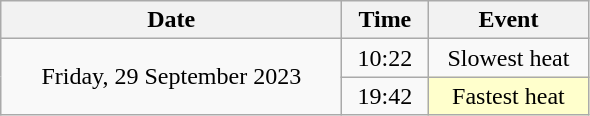<table class = "wikitable" style="text-align:center;">
<tr>
<th width=220>Date</th>
<th width=50>Time</th>
<th width=100>Event</th>
</tr>
<tr>
<td rowspan=2>Friday, 29 September 2023</td>
<td>10:22</td>
<td>Slowest heat</td>
</tr>
<tr>
<td>19:42</td>
<td bgcolor=ffffcc>Fastest heat</td>
</tr>
</table>
